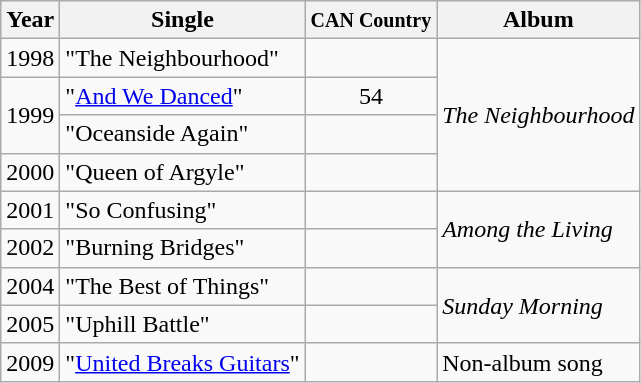<table class="wikitable">
<tr>
<th>Year</th>
<th>Single</th>
<th><small>CAN Country</small></th>
<th>Album</th>
</tr>
<tr>
<td>1998</td>
<td>"The Neighbourhood"</td>
<td></td>
<td rowspan="4"><em>The Neighbourhood</em></td>
</tr>
<tr>
<td rowspan="2">1999</td>
<td>"<a href='#'>And We Danced</a>"</td>
<td align="center">54</td>
</tr>
<tr>
<td>"Oceanside Again"</td>
<td></td>
</tr>
<tr>
<td>2000</td>
<td>"Queen of Argyle"</td>
<td></td>
</tr>
<tr>
<td>2001</td>
<td>"So Confusing"</td>
<td></td>
<td rowspan="2"><em>Among the Living</em></td>
</tr>
<tr>
<td>2002</td>
<td>"Burning Bridges"</td>
<td></td>
</tr>
<tr>
<td>2004</td>
<td>"The Best of Things"</td>
<td></td>
<td rowspan="2"><em>Sunday Morning</em></td>
</tr>
<tr>
<td>2005</td>
<td>"Uphill Battle"</td>
<td></td>
</tr>
<tr>
<td>2009</td>
<td>"<a href='#'>United Breaks Guitars</a>"</td>
<td></td>
<td>Non-album song</td>
</tr>
</table>
